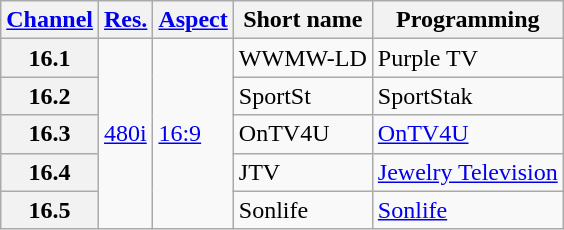<table class="wikitable">
<tr>
<th scope = "col"><a href='#'>Channel</a></th>
<th scope = "col"><a href='#'>Res.</a></th>
<th scope = "col"><a href='#'>Aspect</a></th>
<th scope = "col">Short name</th>
<th scope = "col">Programming</th>
</tr>
<tr>
<th scope="row">16.1</th>
<td rowspan=5><a href='#'>480i</a></td>
<td rowspan=5><a href='#'>16:9</a></td>
<td>WWMW-LD</td>
<td>Purple TV</td>
</tr>
<tr>
<th scope="row">16.2</th>
<td>SportSt</td>
<td>SportStak</td>
</tr>
<tr>
<th scope="row">16.3</th>
<td>OnTV4U</td>
<td><a href='#'>OnTV4U</a></td>
</tr>
<tr>
<th scope="row">16.4</th>
<td>JTV</td>
<td><a href='#'>Jewelry Television</a></td>
</tr>
<tr>
<th scope="row">16.5</th>
<td>Sonlife</td>
<td><a href='#'>Sonlife</a></td>
</tr>
</table>
